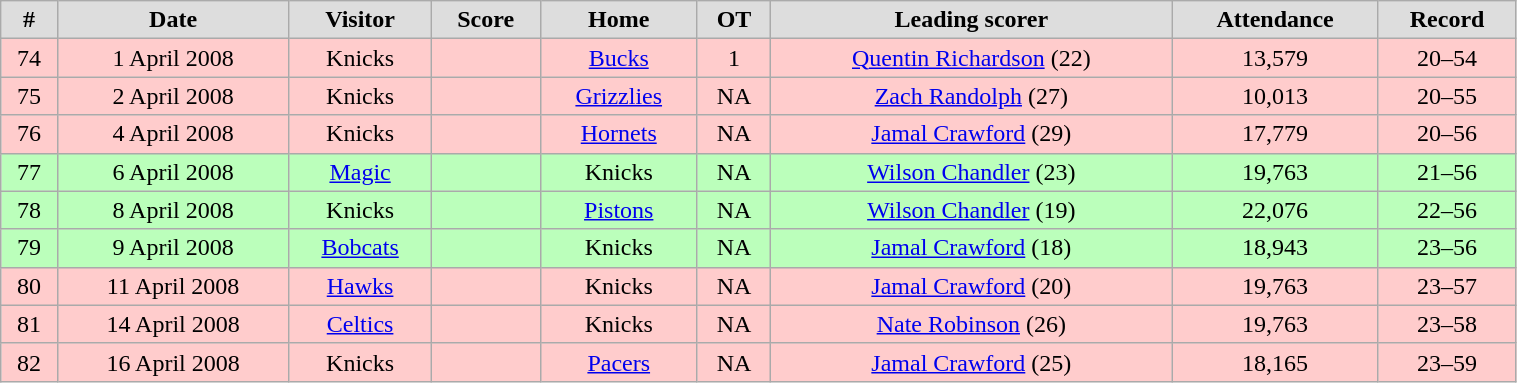<table class="wikitable" width="80%">
<tr align="center"  bgcolor="#dddddd">
<td><strong>#</strong></td>
<td><strong>Date</strong></td>
<td><strong>Visitor</strong></td>
<td><strong>Score</strong></td>
<td><strong>Home</strong></td>
<td><strong>OT</strong></td>
<td><strong>Leading scorer</strong></td>
<td><strong>Attendance</strong></td>
<td><strong>Record</strong></td>
</tr>
<tr align="center" bgcolor="#ffcccc">
<td>74</td>
<td>1 April 2008</td>
<td>Knicks</td>
<td></td>
<td><a href='#'>Bucks</a></td>
<td>1</td>
<td><a href='#'>Quentin Richardson</a> (22)</td>
<td>13,579</td>
<td>20–54</td>
</tr>
<tr align="center" bgcolor="#ffcccc">
<td>75</td>
<td>2 April 2008</td>
<td>Knicks</td>
<td></td>
<td><a href='#'>Grizzlies</a></td>
<td>NA</td>
<td><a href='#'>Zach Randolph</a> (27)</td>
<td>10,013</td>
<td>20–55</td>
</tr>
<tr align="center" bgcolor="#ffcccc">
<td>76</td>
<td>4 April 2008</td>
<td>Knicks</td>
<td></td>
<td><a href='#'>Hornets</a></td>
<td>NA</td>
<td><a href='#'>Jamal Crawford</a> (29)</td>
<td>17,779</td>
<td>20–56</td>
</tr>
<tr align="center" bgcolor="#bbffbb">
<td>77</td>
<td>6 April 2008</td>
<td><a href='#'>Magic</a></td>
<td></td>
<td>Knicks</td>
<td>NA</td>
<td><a href='#'>Wilson Chandler</a> (23)</td>
<td>19,763</td>
<td>21–56</td>
</tr>
<tr align="center" bgcolor="#bbffbb">
<td>78</td>
<td>8 April 2008</td>
<td>Knicks</td>
<td></td>
<td><a href='#'>Pistons</a></td>
<td>NA</td>
<td><a href='#'>Wilson Chandler</a> (19)</td>
<td>22,076</td>
<td>22–56</td>
</tr>
<tr align="center" bgcolor="#bbffbb">
<td>79</td>
<td>9 April 2008</td>
<td><a href='#'>Bobcats</a></td>
<td></td>
<td>Knicks</td>
<td>NA</td>
<td><a href='#'>Jamal Crawford</a> (18)</td>
<td>18,943</td>
<td>23–56</td>
</tr>
<tr align="center" bgcolor="#ffcccc">
<td>80</td>
<td>11 April 2008</td>
<td><a href='#'>Hawks</a></td>
<td></td>
<td>Knicks</td>
<td>NA</td>
<td><a href='#'>Jamal Crawford</a> (20)</td>
<td>19,763</td>
<td>23–57</td>
</tr>
<tr align="center" bgcolor="#ffcccc">
<td>81</td>
<td>14 April 2008</td>
<td><a href='#'>Celtics</a></td>
<td></td>
<td>Knicks</td>
<td>NA</td>
<td><a href='#'>Nate Robinson</a> (26)</td>
<td>19,763</td>
<td>23–58</td>
</tr>
<tr align="center" bgcolor="#ffcccc">
<td>82</td>
<td>16 April 2008</td>
<td>Knicks</td>
<td></td>
<td><a href='#'>Pacers</a></td>
<td>NA</td>
<td><a href='#'>Jamal Crawford</a> (25)</td>
<td>18,165</td>
<td>23–59</td>
</tr>
</table>
